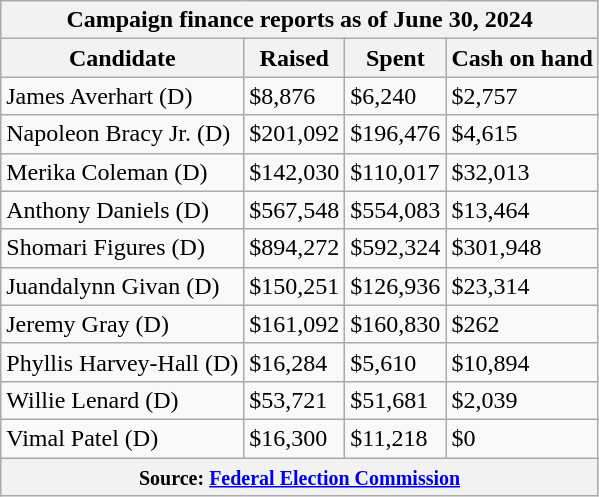<table class="wikitable sortable">
<tr>
<th colspan=4>Campaign finance reports as of June 30, 2024</th>
</tr>
<tr style="text-align:center;">
<th>Candidate</th>
<th>Raised</th>
<th>Spent</th>
<th>Cash on hand</th>
</tr>
<tr>
<td>James Averhart (D)</td>
<td>$8,876</td>
<td>$6,240</td>
<td>$2,757</td>
</tr>
<tr>
<td>Napoleon Bracy Jr. (D)</td>
<td>$201,092</td>
<td>$196,476</td>
<td>$4,615</td>
</tr>
<tr>
<td>Merika Coleman (D)</td>
<td>$142,030</td>
<td>$110,017</td>
<td>$32,013</td>
</tr>
<tr>
<td>Anthony Daniels (D)</td>
<td>$567,548</td>
<td>$554,083</td>
<td>$13,464</td>
</tr>
<tr>
<td>Shomari Figures (D)</td>
<td>$894,272</td>
<td>$592,324</td>
<td>$301,948</td>
</tr>
<tr>
<td>Juandalynn Givan (D)</td>
<td>$150,251</td>
<td>$126,936</td>
<td>$23,314</td>
</tr>
<tr>
<td>Jeremy Gray (D)</td>
<td>$161,092</td>
<td>$160,830</td>
<td>$262</td>
</tr>
<tr>
<td>Phyllis Harvey-Hall (D)</td>
<td>$16,284</td>
<td>$5,610</td>
<td>$10,894</td>
</tr>
<tr>
<td>Willie Lenard (D)</td>
<td>$53,721</td>
<td>$51,681</td>
<td>$2,039</td>
</tr>
<tr>
<td>Vimal Patel (D)</td>
<td>$16,300</td>
<td>$11,218</td>
<td>$0</td>
</tr>
<tr>
<th colspan="4"><small>Source: <a href='#'>Federal Election Commission</a></small></th>
</tr>
</table>
